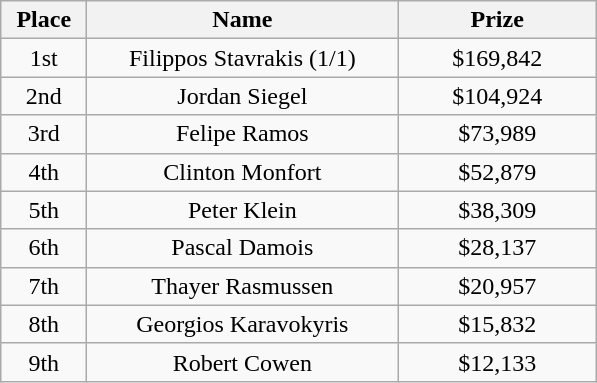<table class="wikitable">
<tr>
<th width="50">Place</th>
<th width="200">Name</th>
<th width="125">Prize</th>
</tr>
<tr>
<td align = "center">1st</td>
<td align = "center">Filippos Stavrakis (1/1)</td>
<td align = "center">$169,842</td>
</tr>
<tr>
<td align = "center">2nd</td>
<td align = "center">Jordan Siegel</td>
<td align = "center">$104,924</td>
</tr>
<tr>
<td align = "center">3rd</td>
<td align = "center">Felipe Ramos</td>
<td align = "center">$73,989</td>
</tr>
<tr>
<td align = "center">4th</td>
<td align = "center">Clinton Monfort</td>
<td align = "center">$52,879</td>
</tr>
<tr>
<td align = "center">5th</td>
<td align = "center">Peter Klein</td>
<td align = "center">$38,309</td>
</tr>
<tr>
<td align = "center">6th</td>
<td align = "center">Pascal Damois</td>
<td align = "center">$28,137</td>
</tr>
<tr>
<td align = "center">7th</td>
<td align = "center">Thayer Rasmussen</td>
<td align = "center">$20,957</td>
</tr>
<tr>
<td align = "center">8th</td>
<td align = "center">Georgios Karavokyris</td>
<td align = "center">$15,832</td>
</tr>
<tr>
<td align = "center">9th</td>
<td align = "center">Robert Cowen</td>
<td align = "center">$12,133</td>
</tr>
</table>
